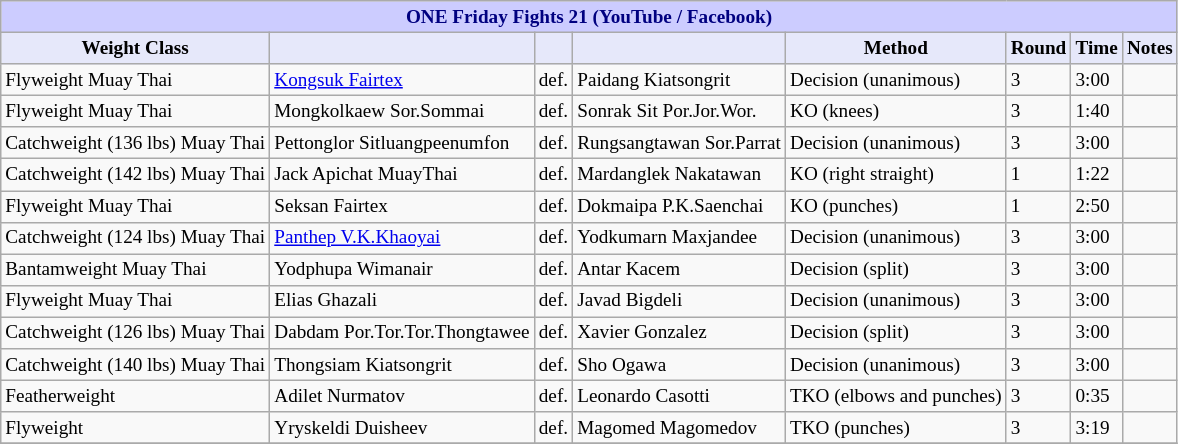<table class="wikitable" style="font-size: 80%;">
<tr>
<th colspan="8" style="background-color: #ccf; color: #000080; text-align: center;"><strong>ONE Friday Fights 21 (YouTube / Facebook)</strong></th>
</tr>
<tr>
<th colspan="1" style="background-color: #E6E8FA; color: #000000; text-align: center;">Weight Class</th>
<th colspan="1" style="background-color: #E6E8FA; color: #000000; text-align: center;"></th>
<th colspan="1" style="background-color: #E6E8FA; color: #000000; text-align: center;"></th>
<th colspan="1" style="background-color: #E6E8FA; color: #000000; text-align: center;"></th>
<th colspan="1" style="background-color: #E6E8FA; color: #000000; text-align: center;">Method</th>
<th colspan="1" style="background-color: #E6E8FA; color: #000000; text-align: center;">Round</th>
<th colspan="1" style="background-color: #E6E8FA; color: #000000; text-align: center;">Time</th>
<th colspan="1" style="background-color: #E6E8FA; color: #000000; text-align: center;">Notes</th>
</tr>
<tr>
<td>Flyweight Muay Thai</td>
<td> <a href='#'>Kongsuk Fairtex</a></td>
<td>def.</td>
<td> Paidang Kiatsongrit</td>
<td>Decision (unanimous)</td>
<td>3</td>
<td>3:00</td>
<td></td>
</tr>
<tr>
<td>Flyweight Muay Thai</td>
<td> Mongkolkaew Sor.Sommai</td>
<td>def.</td>
<td> Sonrak Sit Por.Jor.Wor.</td>
<td>KO (knees)</td>
<td>3</td>
<td>1:40</td>
<td></td>
</tr>
<tr>
<td>Catchweight (136 lbs) Muay Thai</td>
<td> Pettonglor Sitluangpeenumfon</td>
<td>def.</td>
<td> Rungsangtawan Sor.Parrat</td>
<td>Decision (unanimous)</td>
<td>3</td>
<td>3:00</td>
<td></td>
</tr>
<tr>
<td>Catchweight (142 lbs) Muay Thai</td>
<td> Jack Apichat MuayThai</td>
<td>def.</td>
<td> Mardanglek Nakatawan</td>
<td>KO (right straight)</td>
<td>1</td>
<td>1:22</td>
<td></td>
</tr>
<tr>
<td>Flyweight Muay Thai</td>
<td> Seksan Fairtex</td>
<td>def.</td>
<td> Dokmaipa P.K.Saenchai</td>
<td>KO (punches)</td>
<td>1</td>
<td>2:50</td>
<td></td>
</tr>
<tr>
<td>Catchweight (124 lbs) Muay Thai</td>
<td> <a href='#'>Panthep V.K.Khaoyai</a></td>
<td>def.</td>
<td> Yodkumarn Maxjandee</td>
<td>Decision (unanimous)</td>
<td>3</td>
<td>3:00</td>
<td></td>
</tr>
<tr>
<td>Bantamweight Muay Thai</td>
<td> Yodphupa Wimanair</td>
<td>def.</td>
<td> Antar Kacem</td>
<td>Decision (split)</td>
<td>3</td>
<td>3:00</td>
<td></td>
</tr>
<tr>
<td>Flyweight Muay Thai</td>
<td> Elias Ghazali</td>
<td>def.</td>
<td> Javad Bigdeli</td>
<td>Decision (unanimous)</td>
<td>3</td>
<td>3:00</td>
<td></td>
</tr>
<tr>
<td>Catchweight (126 lbs) Muay Thai</td>
<td> Dabdam Por.Tor.Tor.Thongtawee</td>
<td>def.</td>
<td> Xavier Gonzalez</td>
<td>Decision (split)</td>
<td>3</td>
<td>3:00</td>
<td></td>
</tr>
<tr>
<td>Catchweight (140 lbs) Muay Thai</td>
<td> Thongsiam Kiatsongrit</td>
<td>def.</td>
<td> Sho Ogawa</td>
<td>Decision (unanimous)</td>
<td>3</td>
<td>3:00</td>
<td></td>
</tr>
<tr>
<td>Featherweight</td>
<td> Adilet Nurmatov</td>
<td>def.</td>
<td> Leonardo Casotti</td>
<td>TKO (elbows and punches)</td>
<td>3</td>
<td>0:35</td>
<td></td>
</tr>
<tr>
<td>Flyweight</td>
<td> Yryskeldi Duisheev</td>
<td>def.</td>
<td> Magomed Magomedov</td>
<td>TKO (punches)</td>
<td>3</td>
<td>3:19</td>
<td></td>
</tr>
<tr>
</tr>
</table>
